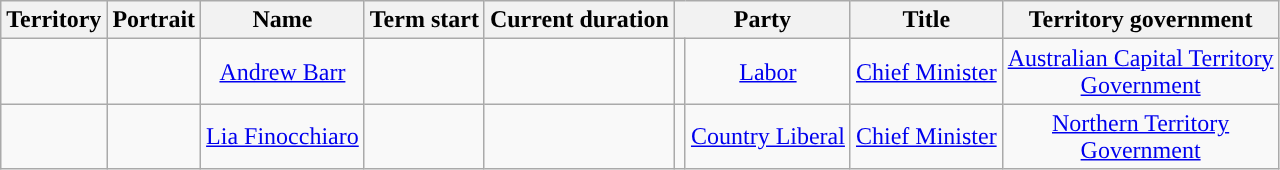<table class="wikitable sortable" style="text-align:center;">
<tr>
<th>Territory</th>
<th>Portrait</th>
<th>Name</th>
<th>Term start</th>
<th>Current duration</th>
<th colspan="2">Party</th>
<th>Title</th>
<th>Territory government</th>
</tr>
<tr>
<td></td>
<td></td>
<td><a href='#'>Andrew Barr</a></td>
<td></td>
<td></td>
<td style="background-color: "></td>
<td><a href='#'>Labor</a></td>
<td><a href='#'>Chief Minister</a></td>
<td><a href='#'>Australian Capital Territory<br>Government</a></td>
</tr>
<tr>
<td></td>
<td></td>
<td><a href='#'>Lia Finocchiaro</a></td>
<td></td>
<td></td>
<td style="background-color: "></td>
<td><a href='#'>Country Liberal</a></td>
<td><a href='#'>Chief Minister</a></td>
<td><a href='#'>Northern Territory<br>Government</a></td>
</tr>
</table>
